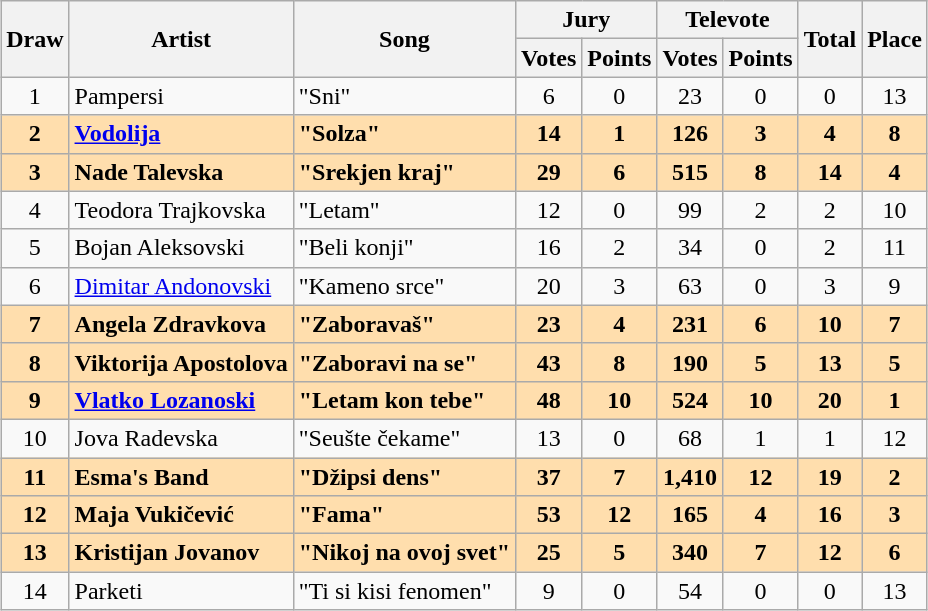<table class="sortable wikitable" style="margin: 1em auto 1em auto; text-align:center">
<tr>
<th rowspan="2">Draw</th>
<th rowspan="2">Artist</th>
<th rowspan="2">Song</th>
<th colspan="2">Jury</th>
<th colspan="2">Televote</th>
<th rowspan="2">Total</th>
<th rowspan="2">Place</th>
</tr>
<tr>
<th>Votes</th>
<th>Points</th>
<th>Votes</th>
<th>Points</th>
</tr>
<tr>
<td>1</td>
<td align="left">Pampersi</td>
<td align="left">"Sni"</td>
<td>6</td>
<td>0</td>
<td>23</td>
<td>0</td>
<td>0</td>
<td>13</td>
</tr>
<tr style="font-weight:bold; background:navajowhite">
<td>2</td>
<td align="left"><a href='#'>Vodolija</a></td>
<td align="left">"Solza"</td>
<td>14</td>
<td>1</td>
<td>126</td>
<td>3</td>
<td>4</td>
<td>8</td>
</tr>
<tr style="font-weight:bold; background:navajowhite">
<td>3</td>
<td align="left">Nade Talevska</td>
<td align="left">"Srekjen kraj"</td>
<td>29</td>
<td>6</td>
<td>515</td>
<td>8</td>
<td>14</td>
<td>4</td>
</tr>
<tr>
<td>4</td>
<td align="left">Teodora Trajkovska</td>
<td align="left">"Letam"</td>
<td>12</td>
<td>0</td>
<td>99</td>
<td>2</td>
<td>2</td>
<td>10</td>
</tr>
<tr>
<td>5</td>
<td align="left">Bojan Aleksovski</td>
<td align="left">"Beli konji"</td>
<td>16</td>
<td>2</td>
<td>34</td>
<td>0</td>
<td>2</td>
<td>11</td>
</tr>
<tr>
<td>6</td>
<td align="left"><a href='#'>Dimitar Andonovski</a></td>
<td align="left">"Kameno srce"</td>
<td>20</td>
<td>3</td>
<td>63</td>
<td>0</td>
<td>3</td>
<td>9</td>
</tr>
<tr style="font-weight:bold; background:navajowhite">
<td>7</td>
<td align="left">Angela Zdravkova</td>
<td align="left">"Zaboravaš"</td>
<td>23</td>
<td>4</td>
<td>231</td>
<td>6</td>
<td>10</td>
<td>7</td>
</tr>
<tr style="font-weight:bold; background:navajowhite">
<td>8</td>
<td align="left">Viktorija Apostolova</td>
<td align="left">"Zaboravi na se"</td>
<td>43</td>
<td>8</td>
<td>190</td>
<td>5</td>
<td>13</td>
<td>5</td>
</tr>
<tr style="font-weight:bold; background:navajowhite">
<td>9</td>
<td align="left"><a href='#'>Vlatko Lozanoski</a></td>
<td align="left">"Letam kon tebe"</td>
<td>48</td>
<td>10</td>
<td>524</td>
<td>10</td>
<td>20</td>
<td>1</td>
</tr>
<tr>
<td>10</td>
<td align="left">Jova Radevska</td>
<td align="left">"Seušte čekame"</td>
<td>13</td>
<td>0</td>
<td>68</td>
<td>1</td>
<td>1</td>
<td>12</td>
</tr>
<tr style="font-weight:bold; background:navajowhite">
<td>11</td>
<td align="left">Esma's Band</td>
<td align="left">"Džipsi dens"</td>
<td>37</td>
<td>7</td>
<td>1,410</td>
<td>12</td>
<td>19</td>
<td>2</td>
</tr>
<tr style="font-weight:bold; background:navajowhite">
<td>12</td>
<td align="left">Maja Vukičević</td>
<td align="left">"Fama"</td>
<td>53</td>
<td>12</td>
<td>165</td>
<td>4</td>
<td>16</td>
<td>3</td>
</tr>
<tr style="font-weight:bold; background:navajowhite">
<td>13</td>
<td align="left">Kristijan Jovanov</td>
<td align="left">"Nikoj na ovoj svet"</td>
<td>25</td>
<td>5</td>
<td>340</td>
<td>7</td>
<td>12</td>
<td>6</td>
</tr>
<tr>
<td>14</td>
<td align="left">Parketi</td>
<td align="left">"Ti si kisi fenomen"</td>
<td>9</td>
<td>0</td>
<td>54</td>
<td>0</td>
<td>0</td>
<td>13</td>
</tr>
</table>
